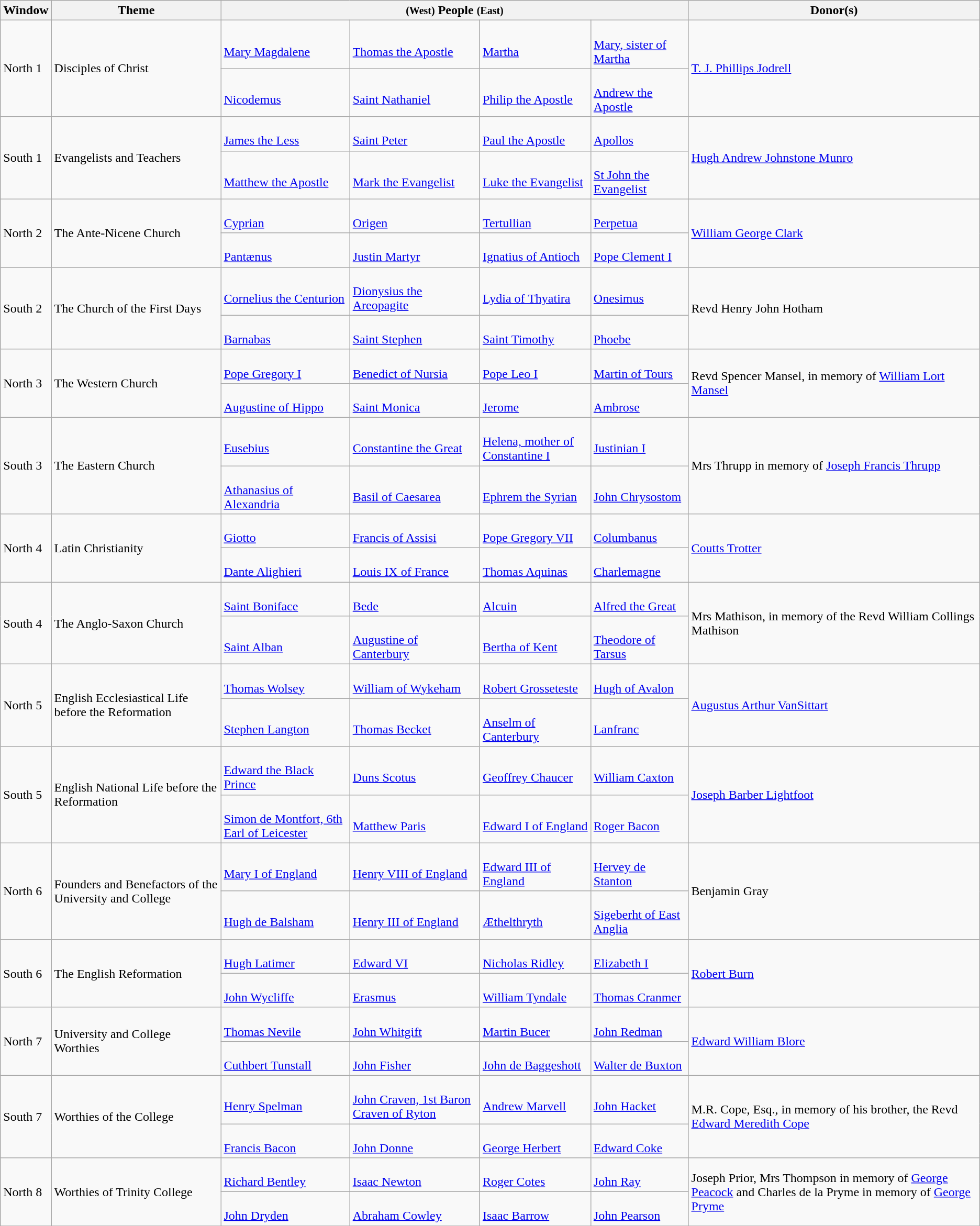<table class="wikitable sortable mw-collapsible mw-collapsed" summary="Table of Trinity College Chapel windows, east to west, with theme, figures depicted and donors.">
<tr>
<th>Window</th>
<th>Theme</th>
<th colspan="4"><small>(West)</small> People <small>(East)</small></th>
<th>Donor(s)</th>
</tr>
<tr>
<td rowspan="2">North 1</td>
<td rowspan="2">Disciples of Christ</td>
<td><br> <a href='#'>Mary Magdalene</a></td>
<td><br> <a href='#'>Thomas the Apostle</a></td>
<td><br> <a href='#'>Martha</a></td>
<td><br>  <a href='#'>Mary, sister of Martha</a></td>
<td rowspan="2"><a href='#'>T. J. Phillips Jodrell</a></td>
</tr>
<tr>
<td><br> <a href='#'>Nicodemus</a></td>
<td><br> <a href='#'>Saint Nathaniel</a></td>
<td><br> <a href='#'>Philip the Apostle</a></td>
<td><br> <a href='#'>Andrew the Apostle</a></td>
</tr>
<tr>
<td rowspan="2">South 1</td>
<td rowspan="2">Evangelists and Teachers</td>
<td><br> <a href='#'>James the Less</a></td>
<td><br> <a href='#'>Saint Peter</a></td>
<td><br> <a href='#'>Paul the Apostle</a></td>
<td><br> <a href='#'>Apollos</a></td>
<td rowspan="2"><a href='#'>Hugh Andrew Johnstone Munro</a></td>
</tr>
<tr>
<td><br> <a href='#'>Matthew the Apostle</a></td>
<td><br> <a href='#'>Mark the Evangelist</a></td>
<td><br> <a href='#'>Luke the Evangelist</a></td>
<td><br> <a href='#'>St John the Evangelist</a></td>
</tr>
<tr>
<td rowspan="2">North 2</td>
<td rowspan="2">The Ante-Nicene Church</td>
<td><br> <a href='#'>Cyprian</a></td>
<td><br> <a href='#'>Origen</a></td>
<td><br> <a href='#'>Tertullian</a></td>
<td><br> <a href='#'>Perpetua</a></td>
<td rowspan="2"><a href='#'>William George Clark</a></td>
</tr>
<tr>
<td><br> <a href='#'>Pantænus</a></td>
<td><br> <a href='#'>Justin Martyr</a></td>
<td><br> <a href='#'>Ignatius of Antioch</a></td>
<td><br> <a href='#'>Pope Clement I</a></td>
</tr>
<tr>
<td rowspan="2">South 2</td>
<td rowspan="2">The Church of the First Days</td>
<td><br> <a href='#'>Cornelius the Centurion</a></td>
<td><br> <a href='#'>Dionysius the Areopagite</a></td>
<td><br> <a href='#'>Lydia of Thyatira</a></td>
<td><br> <a href='#'>Onesimus</a></td>
<td rowspan="2">Revd Henry John Hotham</td>
</tr>
<tr>
<td><br> <a href='#'>Barnabas</a></td>
<td><br> <a href='#'>Saint Stephen</a></td>
<td><br> <a href='#'>Saint Timothy</a></td>
<td><br> <a href='#'>Phoebe</a></td>
</tr>
<tr>
<td rowspan="2">North 3</td>
<td rowspan="2">The Western Church</td>
<td><br> <a href='#'>Pope Gregory I</a></td>
<td><br> <a href='#'>Benedict of Nursia</a></td>
<td><br> <a href='#'>Pope Leo I</a></td>
<td><br> <a href='#'>Martin of Tours</a></td>
<td rowspan="2">Revd Spencer Mansel, in memory of <a href='#'>William Lort Mansel</a></td>
</tr>
<tr>
<td><br> <a href='#'>Augustine of Hippo</a></td>
<td><br> <a href='#'>Saint Monica</a></td>
<td><br> <a href='#'>Jerome</a></td>
<td><br> <a href='#'>Ambrose</a></td>
</tr>
<tr>
<td rowspan="2">South 3</td>
<td rowspan="2">The Eastern Church</td>
<td><br> <a href='#'>Eusebius</a></td>
<td><br> <a href='#'>Constantine the Great</a></td>
<td><br> <a href='#'>Helena, mother of Constantine I</a></td>
<td><br> <a href='#'>Justinian I</a></td>
<td rowspan="2">Mrs Thrupp in memory of <a href='#'>Joseph Francis Thrupp</a></td>
</tr>
<tr>
<td><br> <a href='#'>Athanasius of Alexandria</a></td>
<td><br> <a href='#'>Basil of Caesarea</a></td>
<td><br> <a href='#'>Ephrem the Syrian</a></td>
<td><br> <a href='#'>John Chrysostom</a></td>
</tr>
<tr>
<td rowspan="2">North 4</td>
<td rowspan="2">Latin Christianity</td>
<td><br> <a href='#'>Giotto</a></td>
<td><br> <a href='#'>Francis of Assisi</a></td>
<td><br> <a href='#'>Pope Gregory VII</a></td>
<td><br> <a href='#'>Columbanus</a></td>
<td rowspan="2"><a href='#'>Coutts Trotter</a></td>
</tr>
<tr>
<td><br> <a href='#'>Dante Alighieri</a></td>
<td><br> <a href='#'>Louis IX of France</a></td>
<td><br> <a href='#'>Thomas Aquinas</a></td>
<td><br> <a href='#'>Charlemagne</a></td>
</tr>
<tr>
<td rowspan="2">South 4</td>
<td rowspan="2">The Anglo-Saxon Church</td>
<td><br> <a href='#'>Saint Boniface</a></td>
<td><br> <a href='#'>Bede</a></td>
<td><br> <a href='#'>Alcuin</a></td>
<td><br>  <a href='#'>Alfred the Great</a></td>
<td rowspan="2">Mrs Mathison, in memory of the Revd William Collings Mathison</td>
</tr>
<tr>
<td><br> <a href='#'>Saint Alban</a></td>
<td><br> <a href='#'>Augustine of Canterbury</a></td>
<td><br> <a href='#'>Bertha of Kent</a></td>
<td><br> <a href='#'>Theodore of Tarsus</a></td>
</tr>
<tr>
<td rowspan="2">North 5</td>
<td rowspan="2">English Ecclesiastical Life before the Reformation</td>
<td><br> <a href='#'>Thomas Wolsey</a></td>
<td><br> <a href='#'>William of Wykeham</a></td>
<td><br> <a href='#'>Robert Grosseteste</a></td>
<td><br> <a href='#'>Hugh of Avalon</a></td>
<td rowspan="2"><a href='#'>Augustus Arthur VanSittart</a></td>
</tr>
<tr>
<td><br> <a href='#'>Stephen Langton</a></td>
<td><br> <a href='#'>Thomas Becket</a></td>
<td><br> <a href='#'>Anselm of Canterbury</a></td>
<td><br> <a href='#'>Lanfranc</a></td>
</tr>
<tr>
<td rowspan="2">South 5</td>
<td rowspan="2">English National Life before the Reformation</td>
<td><br> <a href='#'>Edward the Black Prince</a></td>
<td><br> <a href='#'>Duns Scotus</a></td>
<td><br>  <a href='#'>Geoffrey Chaucer</a></td>
<td><br>  <a href='#'>William Caxton</a></td>
<td rowspan="2"><a href='#'>Joseph Barber Lightfoot</a></td>
</tr>
<tr>
<td><br> <a href='#'>Simon de Montfort, 6th Earl of Leicester</a></td>
<td><br> <a href='#'>Matthew Paris</a></td>
<td><br> <a href='#'>Edward I of England</a></td>
<td><br> <a href='#'>Roger Bacon</a></td>
</tr>
<tr>
<td rowspan="2">North 6</td>
<td rowspan="2">Founders and Benefactors of the University and College</td>
<td><br> <a href='#'>Mary I of England</a></td>
<td><br> <a href='#'>Henry VIII of England</a></td>
<td><br> <a href='#'>Edward III of England</a></td>
<td><br> <a href='#'>Hervey de Stanton</a></td>
<td rowspan="2">Benjamin Gray</td>
</tr>
<tr>
<td><br> <a href='#'>Hugh de Balsham</a></td>
<td><br> <a href='#'>Henry III of England</a></td>
<td><br> <a href='#'>Æthelthryth</a></td>
<td><br> <a href='#'>Sigeberht of East Anglia</a></td>
</tr>
<tr>
<td rowspan="2">South 6</td>
<td rowspan="2">The English Reformation</td>
<td><br> <a href='#'>Hugh Latimer</a></td>
<td><br>  <a href='#'>Edward VI</a></td>
<td><br> <a href='#'>Nicholas Ridley</a></td>
<td><br> <a href='#'>Elizabeth I</a></td>
<td rowspan="2"><a href='#'>Robert Burn</a></td>
</tr>
<tr>
<td><br> <a href='#'>John Wycliffe</a></td>
<td><br> <a href='#'>Erasmus</a></td>
<td><br> <a href='#'>William Tyndale</a></td>
<td><br> <a href='#'>Thomas Cranmer</a></td>
</tr>
<tr>
<td rowspan="2">North 7</td>
<td rowspan="2">University and College Worthies</td>
<td><br> <a href='#'>Thomas Nevile</a></td>
<td><br> <a href='#'>John Whitgift</a></td>
<td><br> <a href='#'>Martin Bucer</a></td>
<td><br> <a href='#'>John Redman</a></td>
<td rowspan="2"><a href='#'>Edward William Blore</a></td>
</tr>
<tr>
<td><br> <a href='#'>Cuthbert Tunstall</a></td>
<td><br> <a href='#'>John Fisher</a></td>
<td><br> <a href='#'>John de Baggeshott</a></td>
<td><br> <a href='#'>Walter de Buxton</a></td>
</tr>
<tr>
<td rowspan="2">South 7</td>
<td rowspan="2">Worthies of the College</td>
<td><br>  <a href='#'>Henry Spelman</a></td>
<td><br> <a href='#'>John Craven, 1st Baron Craven of Ryton</a></td>
<td><br> <a href='#'>Andrew Marvell</a></td>
<td><br> <a href='#'>John Hacket</a></td>
<td rowspan="2">M.R. Cope, Esq., in memory of his brother, the Revd <a href='#'>Edward Meredith Cope</a></td>
</tr>
<tr>
<td><br> <a href='#'>Francis Bacon</a></td>
<td><br> <a href='#'>John Donne</a></td>
<td><br> <a href='#'>George Herbert</a></td>
<td><br> <a href='#'>Edward Coke</a></td>
</tr>
<tr>
<td rowspan="2">North 8</td>
<td rowspan="2">Worthies of Trinity College</td>
<td><br> <a href='#'>Richard Bentley</a></td>
<td><br> <a href='#'>Isaac Newton</a></td>
<td><br> <a href='#'>Roger Cotes</a></td>
<td><br> <a href='#'>John Ray</a></td>
<td rowspan="2">Joseph Prior, Mrs Thompson in memory of <a href='#'>George Peacock</a> and Charles de la Pryme in memory of <a href='#'>George Pryme</a></td>
</tr>
<tr>
<td><br> <a href='#'>John Dryden</a></td>
<td><br> <a href='#'>Abraham Cowley</a></td>
<td><br> <a href='#'>Isaac Barrow</a></td>
<td><br> <a href='#'>John Pearson</a></td>
</tr>
<tr>
</tr>
</table>
